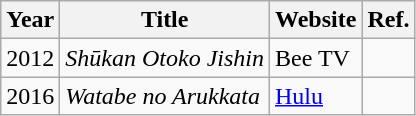<table class="wikitable">
<tr>
<th>Year</th>
<th>Title</th>
<th>Website</th>
<th>Ref.</th>
</tr>
<tr>
<td>2012</td>
<td><em>Shūkan Otoko Jishin</em></td>
<td>Bee TV</td>
<td></td>
</tr>
<tr>
<td>2016</td>
<td><em>Watabe no Arukkata</em></td>
<td><a href='#'>Hulu</a></td>
<td></td>
</tr>
</table>
